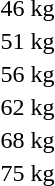<table>
<tr>
<td>46 kg</td>
<td></td>
<td></td>
<td></td>
</tr>
<tr>
<td>51 kg</td>
<td></td>
<td></td>
<td></td>
</tr>
<tr>
<td>56 kg</td>
<td></td>
<td></td>
<td></td>
</tr>
<tr>
<td>62 kg</td>
<td></td>
<td></td>
<td></td>
</tr>
<tr>
<td>68 kg</td>
<td></td>
<td></td>
<td></td>
</tr>
<tr>
<td>75 kg</td>
<td></td>
<td></td>
<td></td>
</tr>
</table>
